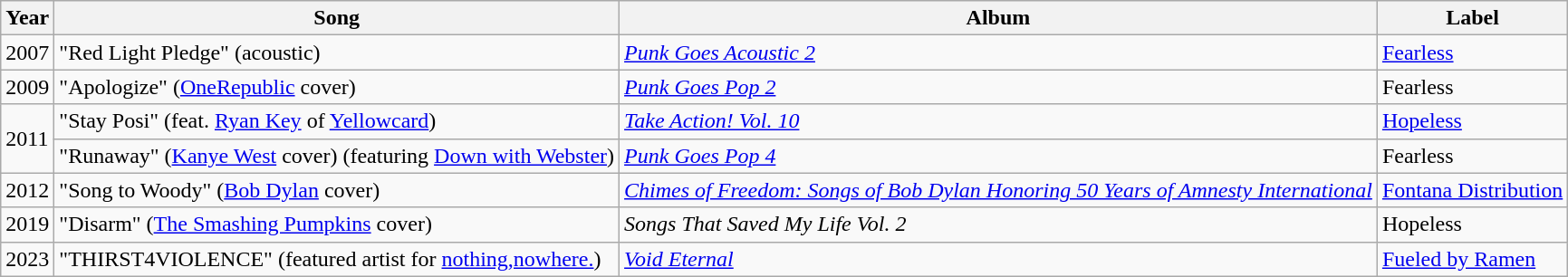<table class="wikitable">
<tr>
<th>Year</th>
<th>Song</th>
<th>Album</th>
<th>Label</th>
</tr>
<tr>
<td>2007</td>
<td>"Red Light Pledge" (acoustic)</td>
<td><em><a href='#'>Punk Goes Acoustic 2</a></em></td>
<td><a href='#'>Fearless</a></td>
</tr>
<tr>
<td>2009</td>
<td>"Apologize" (<a href='#'>OneRepublic</a> cover)</td>
<td><em><a href='#'>Punk Goes Pop 2</a></em></td>
<td>Fearless</td>
</tr>
<tr>
<td rowspan="2">2011</td>
<td>"Stay Posi" (feat. <a href='#'>Ryan Key</a> of <a href='#'>Yellowcard</a>)</td>
<td><em><a href='#'>Take Action! Vol. 10</a></em></td>
<td><a href='#'>Hopeless</a></td>
</tr>
<tr>
<td>"Runaway" (<a href='#'>Kanye West</a> cover) (featuring <a href='#'>Down with Webster</a>)</td>
<td><em><a href='#'>Punk Goes Pop 4</a></em></td>
<td>Fearless</td>
</tr>
<tr>
<td>2012</td>
<td>"Song to Woody" (<a href='#'>Bob Dylan</a> cover)</td>
<td><em><a href='#'>Chimes of Freedom: Songs of Bob Dylan Honoring 50 Years of Amnesty International</a></em></td>
<td><a href='#'>Fontana Distribution</a></td>
</tr>
<tr>
<td>2019</td>
<td>"Disarm" (<a href='#'>The Smashing Pumpkins</a> cover)</td>
<td><em>Songs That Saved My Life Vol. 2</em></td>
<td>Hopeless</td>
</tr>
<tr>
<td>2023</td>
<td>"THIRST4VIOLENCE" (featured artist for <a href='#'>nothing,nowhere.</a>)</td>
<td><em><a href='#'>Void Eternal</a></em></td>
<td><a href='#'>Fueled by Ramen</a></td>
</tr>
</table>
